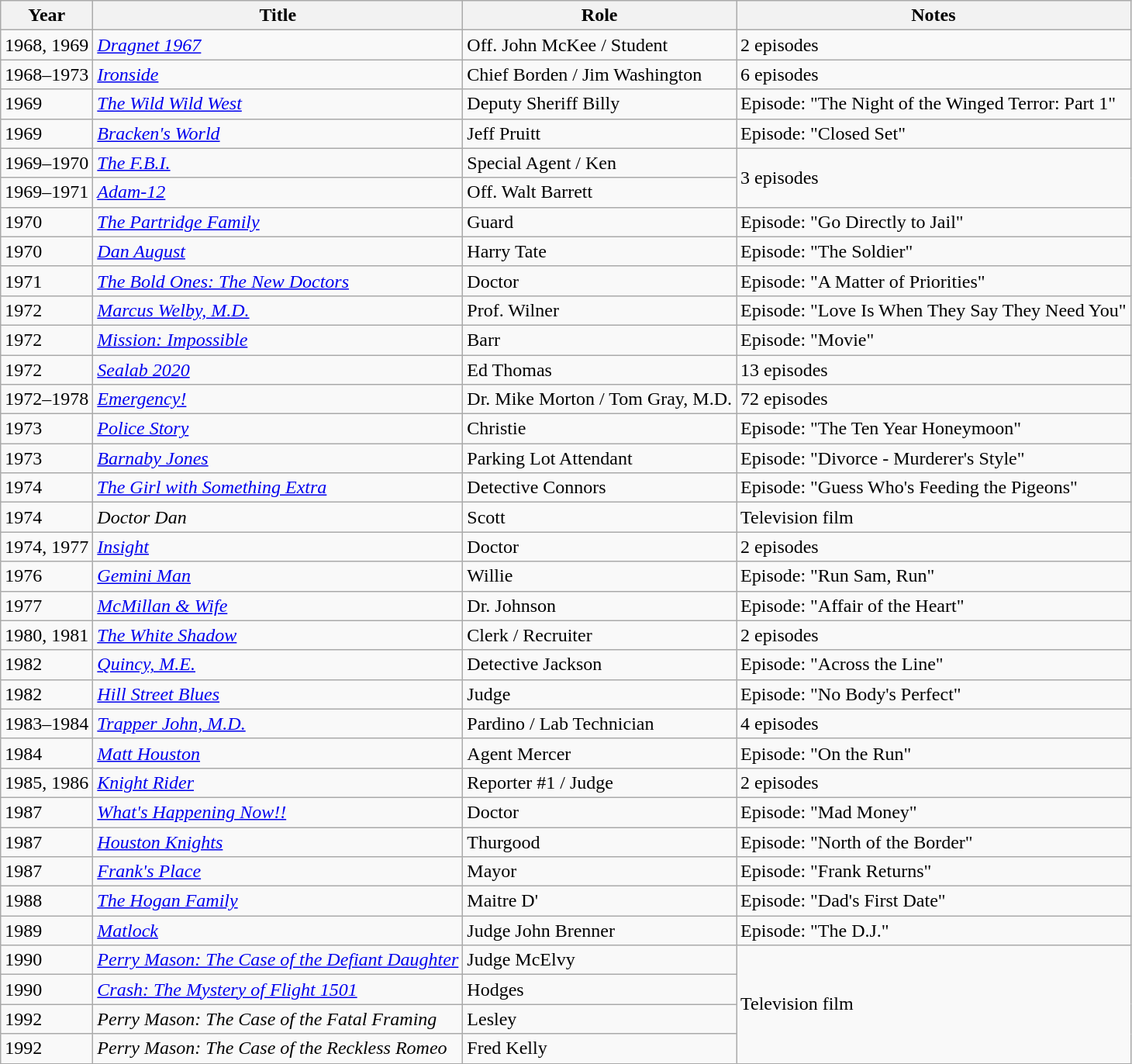<table class="wikitable sortable">
<tr>
<th>Year</th>
<th>Title</th>
<th>Role</th>
<th>Notes</th>
</tr>
<tr>
<td>1968, 1969</td>
<td><a href='#'><em>Dragnet 1967</em></a></td>
<td>Off. John McKee / Student</td>
<td>2 episodes</td>
</tr>
<tr>
<td>1968–1973</td>
<td><a href='#'><em>Ironside</em></a></td>
<td>Chief Borden / Jim Washington</td>
<td>6 episodes</td>
</tr>
<tr>
<td>1969</td>
<td><em><a href='#'>The Wild Wild West</a></em></td>
<td>Deputy Sheriff Billy</td>
<td>Episode: "The Night of the Winged Terror: Part 1"</td>
</tr>
<tr>
<td>1969</td>
<td><em><a href='#'>Bracken's World</a></em></td>
<td>Jeff Pruitt</td>
<td>Episode: "Closed Set"</td>
</tr>
<tr>
<td>1969–1970</td>
<td><a href='#'><em>The F.B.I.</em></a></td>
<td>Special Agent / Ken</td>
<td rowspan="2">3 episodes</td>
</tr>
<tr>
<td>1969–1971</td>
<td><em><a href='#'>Adam-12</a></em></td>
<td>Off. Walt Barrett</td>
</tr>
<tr>
<td>1970</td>
<td><em><a href='#'>The Partridge Family</a></em></td>
<td>Guard</td>
<td>Episode: "Go Directly to Jail"</td>
</tr>
<tr>
<td>1970</td>
<td><em><a href='#'>Dan August</a></em></td>
<td>Harry Tate</td>
<td>Episode: "The Soldier"</td>
</tr>
<tr>
<td>1971</td>
<td><em><a href='#'>The Bold Ones: The New Doctors</a></em></td>
<td>Doctor</td>
<td>Episode: "A Matter of Priorities"</td>
</tr>
<tr>
<td>1972</td>
<td><em><a href='#'>Marcus Welby, M.D.</a></em></td>
<td>Prof. Wilner</td>
<td>Episode: "Love Is When They Say They Need You"</td>
</tr>
<tr>
<td>1972</td>
<td><a href='#'><em>Mission: Impossible</em></a></td>
<td>Barr</td>
<td>Episode: "Movie"</td>
</tr>
<tr>
<td>1972</td>
<td><em><a href='#'>Sealab 2020</a></em></td>
<td>Ed Thomas</td>
<td>13 episodes</td>
</tr>
<tr>
<td>1972–1978</td>
<td><em><a href='#'>Emergency!</a></em></td>
<td>Dr. Mike Morton / Tom Gray, M.D.</td>
<td>72 episodes</td>
</tr>
<tr>
<td>1973</td>
<td><a href='#'><em>Police Story</em></a></td>
<td>Christie</td>
<td>Episode: "The Ten Year Honeymoon"</td>
</tr>
<tr>
<td>1973</td>
<td><em><a href='#'>Barnaby Jones</a></em></td>
<td>Parking Lot Attendant</td>
<td>Episode: "Divorce - Murderer's Style"</td>
</tr>
<tr>
<td>1974</td>
<td><em><a href='#'>The Girl with Something Extra</a></em></td>
<td>Detective Connors</td>
<td>Episode: "Guess Who's Feeding the Pigeons"</td>
</tr>
<tr>
<td>1974</td>
<td><em>Doctor Dan</em></td>
<td>Scott</td>
<td>Television film</td>
</tr>
<tr>
<td>1974, 1977</td>
<td><a href='#'><em>Insight</em></a></td>
<td>Doctor</td>
<td>2 episodes</td>
</tr>
<tr>
<td>1976</td>
<td><a href='#'><em>Gemini Man</em></a></td>
<td>Willie</td>
<td>Episode: "Run Sam, Run"</td>
</tr>
<tr>
<td>1977</td>
<td><em><a href='#'>McMillan & Wife</a></em></td>
<td>Dr. Johnson</td>
<td>Episode: "Affair of the Heart"</td>
</tr>
<tr>
<td>1980, 1981</td>
<td><a href='#'><em>The White Shadow</em></a></td>
<td>Clerk / Recruiter</td>
<td>2 episodes</td>
</tr>
<tr>
<td>1982</td>
<td><em><a href='#'>Quincy, M.E.</a></em></td>
<td>Detective Jackson</td>
<td>Episode: "Across the Line"</td>
</tr>
<tr>
<td>1982</td>
<td><em><a href='#'>Hill Street Blues</a></em></td>
<td>Judge</td>
<td>Episode: "No Body's Perfect"</td>
</tr>
<tr>
<td>1983–1984</td>
<td><em><a href='#'>Trapper John, M.D.</a></em></td>
<td>Pardino / Lab Technician</td>
<td>4 episodes</td>
</tr>
<tr>
<td>1984</td>
<td><em><a href='#'>Matt Houston</a></em></td>
<td>Agent Mercer</td>
<td>Episode: "On the Run"</td>
</tr>
<tr>
<td>1985, 1986</td>
<td><a href='#'><em>Knight Rider</em></a></td>
<td>Reporter #1 / Judge</td>
<td>2 episodes</td>
</tr>
<tr>
<td>1987</td>
<td><em><a href='#'>What's Happening Now!!</a></em></td>
<td>Doctor</td>
<td>Episode: "Mad Money"</td>
</tr>
<tr>
<td>1987</td>
<td><em><a href='#'>Houston Knights</a></em></td>
<td>Thurgood</td>
<td>Episode: "North of the Border"</td>
</tr>
<tr>
<td>1987</td>
<td><em><a href='#'>Frank's Place</a></em></td>
<td>Mayor</td>
<td>Episode: "Frank Returns"</td>
</tr>
<tr>
<td>1988</td>
<td><em><a href='#'>The Hogan Family</a></em></td>
<td>Maitre D'</td>
<td>Episode: "Dad's First Date"</td>
</tr>
<tr>
<td>1989</td>
<td><a href='#'><em>Matlock</em></a></td>
<td>Judge John Brenner</td>
<td>Episode: "The D.J."</td>
</tr>
<tr>
<td>1990</td>
<td><em><a href='#'>Perry Mason: The Case of the Defiant Daughter</a></em></td>
<td>Judge McElvy</td>
<td rowspan="4">Television film</td>
</tr>
<tr>
<td>1990</td>
<td><em><a href='#'>Crash: The Mystery of Flight 1501</a></em></td>
<td>Hodges</td>
</tr>
<tr>
<td>1992</td>
<td><em>Perry Mason: The Case of the Fatal Framing</em></td>
<td>Lesley</td>
</tr>
<tr>
<td>1992</td>
<td><em>Perry Mason: The Case of the Reckless Romeo</em></td>
<td>Fred Kelly</td>
</tr>
</table>
